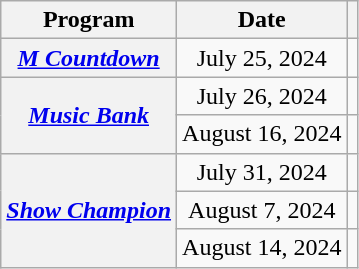<table class="wikitable plainrowheaders" style="text-align:center">
<tr>
<th scope="col">Program</th>
<th scope="col">Date</th>
<th scope="col"></th>
</tr>
<tr>
<th scope="row"><em><a href='#'>M Countdown</a></em></th>
<td>July 25, 2024</td>
<td></td>
</tr>
<tr>
<th scope="row" rowspan="2"><em><a href='#'>Music Bank</a></em></th>
<td>July 26, 2024</td>
<td></td>
</tr>
<tr>
<td>August 16, 2024</td>
<td></td>
</tr>
<tr>
<th scope="row" rowspan="3"><em><a href='#'>Show Champion</a></em></th>
<td>July 31, 2024</td>
<td></td>
</tr>
<tr>
<td>August 7, 2024</td>
<td></td>
</tr>
<tr>
<td>August 14, 2024</td>
<td></td>
</tr>
</table>
